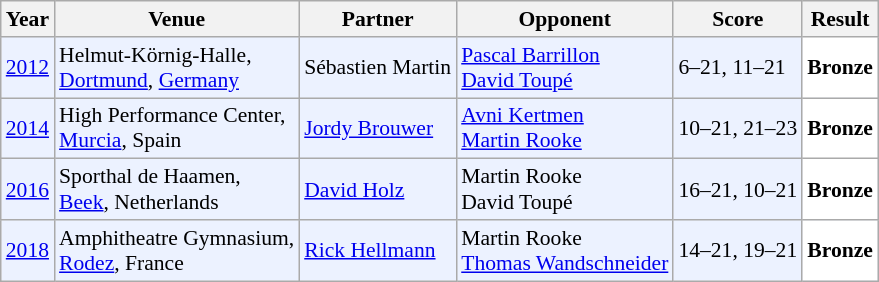<table class="sortable wikitable" style="font-size: 90%;">
<tr>
<th>Year</th>
<th>Venue</th>
<th>Partner</th>
<th>Opponent</th>
<th>Score</th>
<th>Result</th>
</tr>
<tr style="background:#ECF2FF">
<td align="center"><a href='#'>2012</a></td>
<td align="left">Helmut-Körnig-Halle,<br><a href='#'>Dortmund</a>, <a href='#'>Germany</a></td>
<td> Sébastien Martin</td>
<td align="left"> <a href='#'>Pascal Barrillon</a><br> <a href='#'>David Toupé</a></td>
<td align="left">6–21, 11–21</td>
<td style="text-align:left; background:white"> <strong>Bronze</strong></td>
</tr>
<tr style="background:#ECF2FF">
<td align="center"><a href='#'>2014</a></td>
<td align="left">High Performance Center,<br><a href='#'>Murcia</a>, Spain</td>
<td> <a href='#'>Jordy Brouwer</a></td>
<td align="left"> <a href='#'>Avni Kertmen</a><br> <a href='#'>Martin Rooke</a></td>
<td align="left">10–21, 21–23</td>
<td style="text-align:left; background:white"> <strong>Bronze</strong></td>
</tr>
<tr style="background:#ECF2FF">
<td align="center"><a href='#'>2016</a></td>
<td align="left">Sporthal de Haamen,<br><a href='#'>Beek</a>, Netherlands</td>
<td> <a href='#'>David Holz</a></td>
<td align="left"> Martin Rooke<br> David Toupé</td>
<td align="left">16–21, 10–21</td>
<td style="text-align:left; background:white"> <strong>Bronze</strong></td>
</tr>
<tr style="background:#ECF2FF">
<td align="center"><a href='#'>2018</a></td>
<td align="left">Amphitheatre Gymnasium,<br><a href='#'>Rodez</a>, France</td>
<td> <a href='#'>Rick Hellmann</a></td>
<td align="left"> Martin Rooke<br> <a href='#'>Thomas Wandschneider</a></td>
<td align="left">14–21, 19–21</td>
<td style="text-align:left; background:white"> <strong>Bronze</strong></td>
</tr>
</table>
